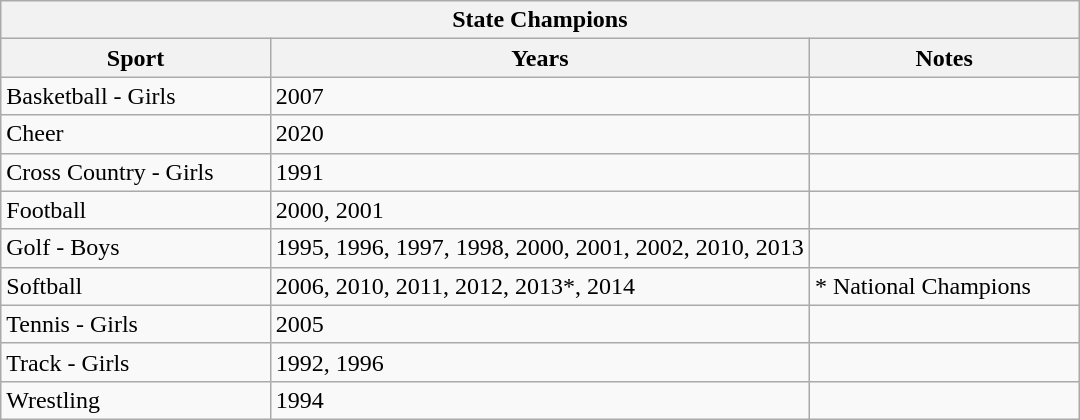<table class="wikitable">
<tr>
<th colspan="3">State Champions</th>
</tr>
<tr>
<th style="width:25%;">Sport</th>
<th style="width:50%;">Years</th>
<th style="width:25%;">Notes</th>
</tr>
<tr>
<td>Basketball - Girls</td>
<td>2007</td>
<td></td>
</tr>
<tr>
<td>Cheer</td>
<td>2020</td>
<td></td>
</tr>
<tr>
<td>Cross Country - Girls</td>
<td>1991</td>
<td></td>
</tr>
<tr>
<td>Football</td>
<td>2000, 2001</td>
<td></td>
</tr>
<tr>
<td>Golf - Boys</td>
<td>1995, 1996, 1997, 1998, 2000, 2001, 2002, 2010, 2013</td>
<td></td>
</tr>
<tr>
<td>Softball</td>
<td>2006, 2010, 2011, 2012, 2013*, 2014</td>
<td>* National Champions</td>
</tr>
<tr>
<td>Tennis - Girls</td>
<td>2005</td>
<td></td>
</tr>
<tr>
<td>Track - Girls</td>
<td>1992, 1996</td>
<td></td>
</tr>
<tr>
<td>Wrestling</td>
<td>1994</td>
<td></td>
</tr>
</table>
